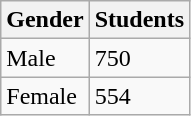<table class="wikitable">
<tr>
<th>Gender</th>
<th>Students</th>
</tr>
<tr>
<td>Male</td>
<td>750</td>
</tr>
<tr>
<td>Female</td>
<td>554</td>
</tr>
</table>
